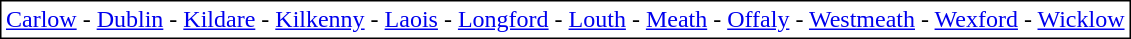<table style="margin:.5em; border:1px solid #000; padding:0; text-align:center">
<tr>
<td><a href='#'>Carlow</a> - <a href='#'>Dublin</a> - <a href='#'>Kildare</a> - <a href='#'>Kilkenny</a> - <a href='#'>Laois</a> - <a href='#'>Longford</a> - <a href='#'>Louth</a> - <a href='#'>Meath</a> - <a href='#'>Offaly</a> - <a href='#'>Westmeath</a> - <a href='#'>Wexford</a> - <a href='#'>Wicklow</a></td>
</tr>
</table>
